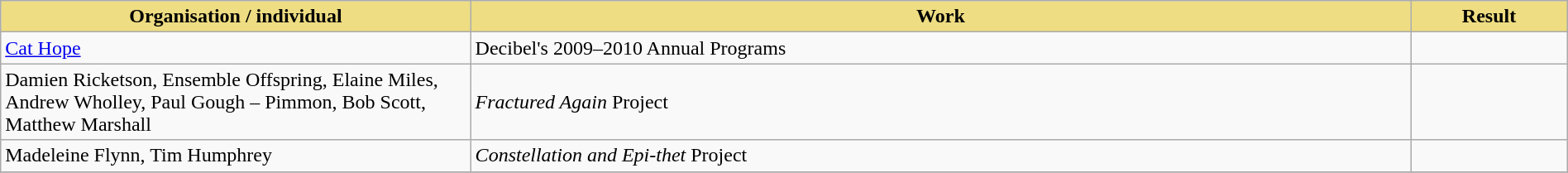<table class="wikitable" width=100%>
<tr>
<th style="width:30%;background:#EEDD82;">Organisation / individual</th>
<th style="width:60%;background:#EEDD82;">Work</th>
<th style="width:10%;background:#EEDD82;">Result<br></th>
</tr>
<tr>
<td><a href='#'>Cat Hope</a></td>
<td>Decibel's 2009–2010 Annual Programs</td>
<td></td>
</tr>
<tr>
<td>Damien Ricketson, Ensemble Offspring, Elaine Miles, Andrew Wholley, Paul Gough – Pimmon, Bob Scott, Matthew Marshall</td>
<td><em>Fractured Again</em> Project</td>
<td></td>
</tr>
<tr>
<td>Madeleine Flynn, Tim Humphrey</td>
<td><em>Constellation and Epi-thet</em> Project</td>
<td></td>
</tr>
<tr>
</tr>
</table>
